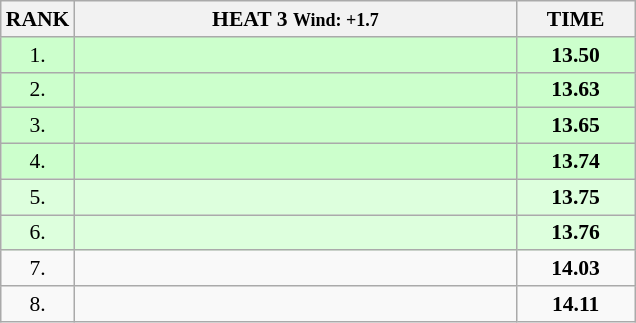<table class="wikitable" style="border-collapse: collapse; font-size: 90%;">
<tr>
<th>RANK</th>
<th style="width: 20em">HEAT 3 <small>Wind: +1.7</small></th>
<th style="width: 5em">TIME</th>
</tr>
<tr style="background:#ccffcc;">
<td align="center">1.</td>
<td></td>
<td align="center"><strong>13.50</strong></td>
</tr>
<tr style="background:#ccffcc;">
<td align="center">2.</td>
<td></td>
<td align="center"><strong>13.63</strong></td>
</tr>
<tr style="background:#ccffcc;">
<td align="center">3.</td>
<td></td>
<td align="center"><strong>13.65</strong></td>
</tr>
<tr style="background:#ccffcc;">
<td align="center">4.</td>
<td></td>
<td align="center"><strong>13.74</strong></td>
</tr>
<tr style="background:#ddffdd;">
<td align="center">5.</td>
<td></td>
<td align="center"><strong>13.75</strong></td>
</tr>
<tr style="background:#ddffdd;">
<td align="center">6.</td>
<td></td>
<td align="center"><strong>13.76</strong></td>
</tr>
<tr>
<td align="center">7.</td>
<td></td>
<td align="center"><strong>14.03</strong></td>
</tr>
<tr>
<td align="center">8.</td>
<td></td>
<td align="center"><strong>14.11</strong></td>
</tr>
</table>
